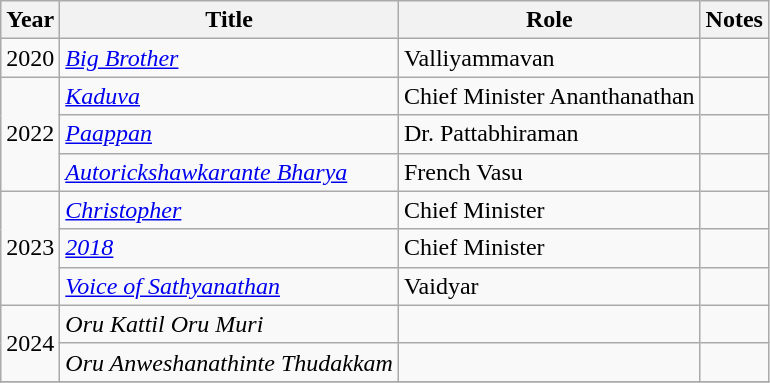<table class="wikitable sortable">
<tr>
<th>Year</th>
<th>Title</th>
<th>Role</th>
<th class="unsortable">Notes</th>
</tr>
<tr>
<td>2020</td>
<td><em><a href='#'>Big Brother</a></em></td>
<td>Valliyammavan</td>
<td></td>
</tr>
<tr>
<td rowspan=3>2022</td>
<td><em><a href='#'>Kaduva</a></em></td>
<td>Chief Minister Ananthanathan</td>
<td></td>
</tr>
<tr>
<td><em><a href='#'>Paappan</a></em></td>
<td>Dr. Pattabhiraman</td>
<td></td>
</tr>
<tr>
<td><em><a href='#'>Autorickshawkarante Bharya</a></em></td>
<td>French Vasu</td>
<td></td>
</tr>
<tr>
<td rowspan=3>2023</td>
<td><em><a href='#'>Christopher</a></em></td>
<td>Chief Minister</td>
<td></td>
</tr>
<tr>
<td><em><a href='#'>2018</a></em></td>
<td>Chief Minister</td>
<td></td>
</tr>
<tr>
<td><em><a href='#'>Voice of Sathyanathan</a></em></td>
<td>Vaidyar</td>
<td></td>
</tr>
<tr>
<td rowspan=2>2024</td>
<td><em>Oru Kattil Oru Muri</em></td>
<td></td>
<td></td>
</tr>
<tr>
<td><em>Oru Anweshanathinte Thudakkam</em></td>
<td></td>
<td></td>
</tr>
<tr>
</tr>
</table>
